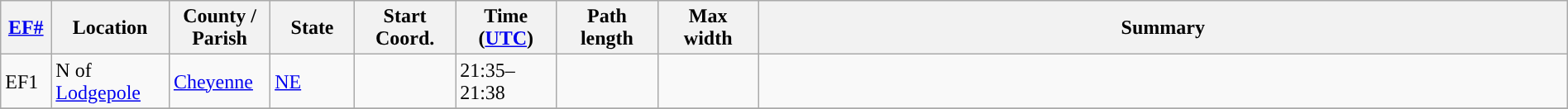<table class="wikitable sortable" style="width:100%;">
<tr>
<th scope="col"  style="width:3%; text-align:center;"><a href='#'>EF#</a></th>
<th scope="col"  style="width:7%; text-align:center;" class="unsortable">Location</th>
<th scope="col"  style="width:6%; text-align:center;" class="unsortable">County / Parish</th>
<th scope="col"  style="width:5%; text-align:center;">State</th>
<th scope="col"  style="width:6%; text-align:center;">Start Coord.</th>
<th scope="col"  style="width:6%; text-align:center;">Time (<a href='#'>UTC</a>)</th>
<th scope="col"  style="width:6%; text-align:center;">Path length</th>
<th scope="col"  style="width:6%; text-align:center;">Max width</th>
<th scope="col" class="unsortable" style="width:48%; text-align:center;">Summary</th>
</tr>
<tr>
<td>EF1</td>
<td>N of <a href='#'>Lodgepole</a></td>
<td><a href='#'>Cheyenne</a></td>
<td><a href='#'>NE</a></td>
<td></td>
<td>21:35–21:38</td>
<td></td>
<td></td>
<td></td>
</tr>
<tr>
</tr>
</table>
